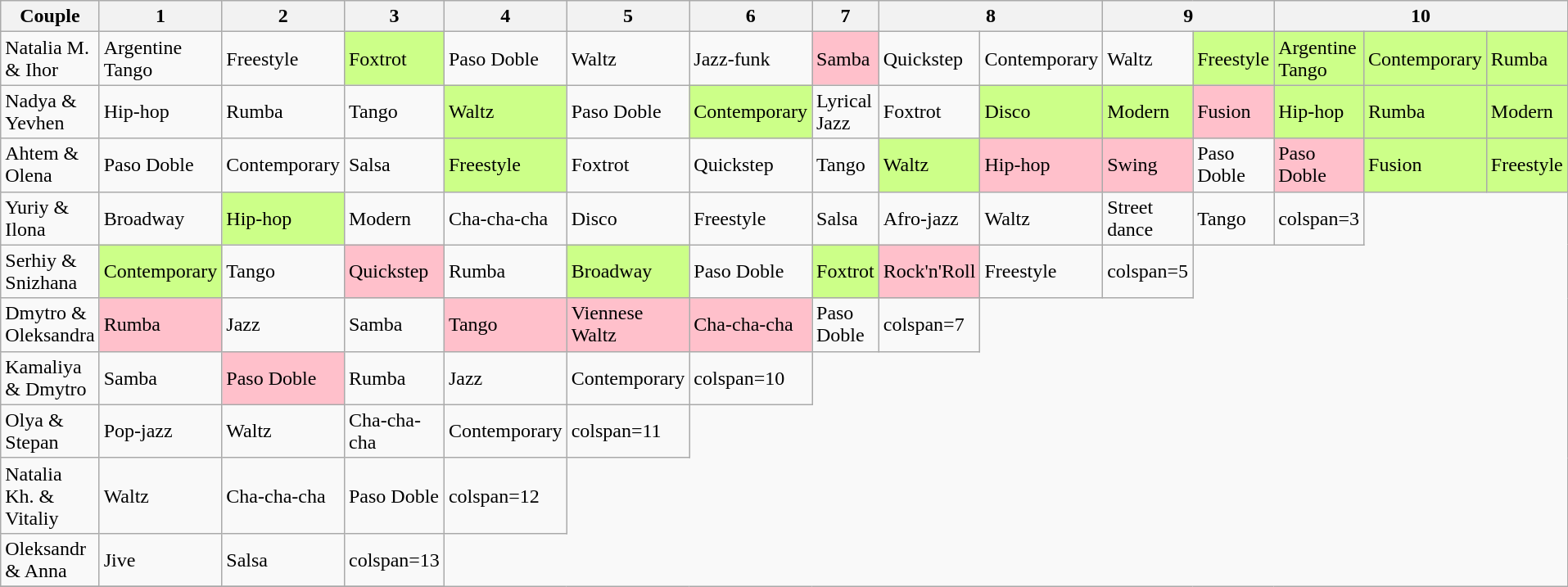<table class="wikitable" style="margin:auto; style="text-align:center; font-size:83%; line-height:14px;">
<tr>
<th>Couple</th>
<th>1</th>
<th>2</th>
<th>3</th>
<th>4</th>
<th>5</th>
<th>6</th>
<th>7</th>
<th colspan=2>8</th>
<th colspan=2>9</th>
<th colspan=3>10</th>
</tr>
<tr>
<td>Natalia M. & Ihor</td>
<td>Argentine Tango</td>
<td>Freestyle</td>
<td style="background:#ccff88;">Foxtrot</td>
<td>Paso Doble</td>
<td>Waltz</td>
<td>Jazz-funk<br></td>
<td style="background:pink;">Samba</td>
<td>Quickstep</td>
<td>Contemporary</td>
<td>Waltz</td>
<td style="background:#ccff88;">Freestyle</td>
<td style="background:#ccff88;">Argentine Tango</td>
<td style="background:#ccff88;">Contemporary</td>
<td style="background:#ccff88;">Rumba</td>
</tr>
<tr>
<td>Nadya & Yevhen</td>
<td>Hip-hop</td>
<td>Rumba</td>
<td>Tango</td>
<td style="background:#ccff88;">Waltz</td>
<td>Paso Doble</td>
<td style="background:#ccff88;">Contemporary<br></td>
<td>Lyrical Jazz</td>
<td>Foxtrot</td>
<td style="background:#ccff88;">Disco</td>
<td style="background:#ccff88;">Modern</td>
<td style="background:pink;">Fusion</td>
<td style="background:#ccff88;">Hip-hop</td>
<td style="background:#ccff88;">Rumba</td>
<td style="background:#ccff88;">Modern</td>
</tr>
<tr>
<td>Ahtem & Olena</td>
<td>Paso Doble</td>
<td>Contemporary</td>
<td>Salsa</td>
<td style="background:#ccff88;">Freestyle</td>
<td>Foxtrot</td>
<td>Quickstep<br></td>
<td>Tango</td>
<td style="background:#ccff88;">Waltz</td>
<td style="background:pink;">Hip-hop</td>
<td style="background:pink;">Swing</td>
<td>Paso Doble</td>
<td style="background:pink;">Paso Doble</td>
<td style="background:#ccff88;">Fusion</td>
<td style="background:#ccff88;">Freestyle</td>
</tr>
<tr>
<td>Yuriy & Ilona</td>
<td>Broadway</td>
<td style="background:#ccff88;">Hip-hop</td>
<td>Modern</td>
<td>Cha-cha-cha</td>
<td>Disco</td>
<td>Freestyle<br></td>
<td>Salsa</td>
<td>Afro-jazz</td>
<td>Waltz</td>
<td>Street dance</td>
<td>Tango</td>
<td>colspan=3 </td>
</tr>
<tr>
<td>Serhiy & Snizhana</td>
<td style="background:#ccff88;">Contemporary</td>
<td>Tango</td>
<td style="background:pink;">Quickstep</td>
<td>Rumba</td>
<td style="background:#ccff88;">Broadway</td>
<td>Paso Doble<br></td>
<td style="background:#ccff88;">Foxtrot</td>
<td style="background:pink;">Rock'n'Roll</td>
<td>Freestyle</td>
<td>colspan=5 </td>
</tr>
<tr>
<td>Dmytro & Oleksandra</td>
<td style="background:pink;">Rumba</td>
<td>Jazz</td>
<td>Samba</td>
<td style="background:pink;">Tango</td>
<td style="background:pink;">Viennese Waltz</td>
<td style="background:pink;">Cha-cha-cha<br></td>
<td>Paso Doble</td>
<td>colspan=7 </td>
</tr>
<tr>
<td>Kamaliya & Dmytro</td>
<td>Samba</td>
<td style="background:pink;">Paso Doble</td>
<td>Rumba</td>
<td>Jazz</td>
<td>Contemporary</td>
<td>colspan=10 </td>
</tr>
<tr>
<td>Olya & Stepan</td>
<td>Pop-jazz</td>
<td>Waltz</td>
<td>Cha-cha-cha</td>
<td>Contemporary</td>
<td>colspan=11 </td>
</tr>
<tr>
<td>Natalia Kh. & Vitaliy</td>
<td>Waltz</td>
<td>Cha-cha-cha</td>
<td>Paso Doble</td>
<td>colspan=12 </td>
</tr>
<tr>
<td>Oleksandr & Anna</td>
<td>Jive</td>
<td>Salsa</td>
<td>colspan=13 </td>
</tr>
<tr>
</tr>
</table>
